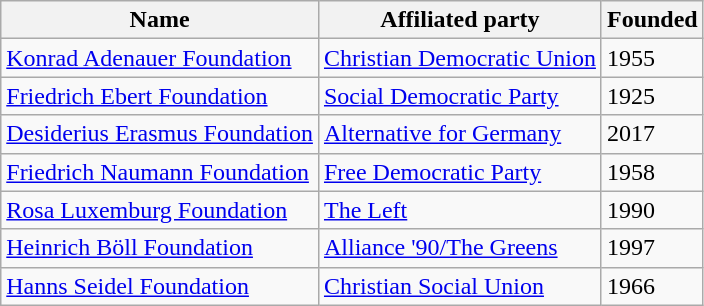<table class="wikitable sortable">
<tr>
<th>Name</th>
<th>Affiliated party</th>
<th>Founded</th>
</tr>
<tr>
<td><a href='#'>Konrad Adenauer Foundation</a></td>
<td><a href='#'>Christian Democratic Union</a></td>
<td>1955</td>
</tr>
<tr>
<td><a href='#'>Friedrich Ebert Foundation</a></td>
<td><a href='#'>Social Democratic Party</a></td>
<td>1925</td>
</tr>
<tr>
<td><a href='#'>Desiderius Erasmus Foundation</a></td>
<td><a href='#'>Alternative for Germany</a></td>
<td>2017</td>
</tr>
<tr>
<td><a href='#'>Friedrich Naumann Foundation</a></td>
<td><a href='#'>Free Democratic Party</a></td>
<td>1958</td>
</tr>
<tr>
<td><a href='#'>Rosa Luxemburg Foundation</a></td>
<td><a href='#'>The Left</a></td>
<td>1990</td>
</tr>
<tr>
<td><a href='#'>Heinrich Böll Foundation</a></td>
<td><a href='#'>Alliance '90/The Greens</a></td>
<td>1997</td>
</tr>
<tr>
<td><a href='#'>Hanns Seidel Foundation</a></td>
<td><a href='#'>Christian Social Union</a></td>
<td>1966</td>
</tr>
</table>
